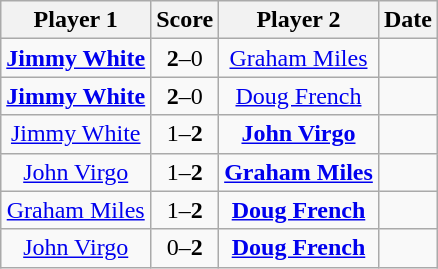<table class="wikitable" style="text-align: center">
<tr>
<th>Player 1</th>
<th>Score</th>
<th>Player 2</th>
<th>Date</th>
</tr>
<tr>
<td> <strong><a href='#'>Jimmy White</a></strong></td>
<td><strong>2</strong>–0</td>
<td> <a href='#'>Graham Miles</a></td>
<td></td>
</tr>
<tr>
<td> <strong><a href='#'>Jimmy White</a></strong></td>
<td><strong>2</strong>–0</td>
<td> <a href='#'>Doug French</a></td>
<td></td>
</tr>
<tr>
<td> <a href='#'>Jimmy White</a></td>
<td>1–<strong>2</strong></td>
<td> <strong><a href='#'>John Virgo</a></strong></td>
<td></td>
</tr>
<tr>
<td> <a href='#'>John Virgo</a></td>
<td>1–<strong>2</strong></td>
<td> <strong><a href='#'>Graham Miles</a></strong></td>
<td></td>
</tr>
<tr>
<td> <a href='#'>Graham Miles</a></td>
<td>1–<strong>2</strong></td>
<td> <strong><a href='#'>Doug French</a></strong></td>
<td></td>
</tr>
<tr>
<td> <a href='#'>John Virgo</a></td>
<td>0–<strong>2</strong></td>
<td> <strong><a href='#'>Doug French</a></strong></td>
<td></td>
</tr>
</table>
